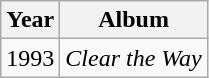<table class="wikitable">
<tr>
<th>Year</th>
<th>Album</th>
</tr>
<tr>
<td>1993</td>
<td><em>Clear the Way</em></td>
</tr>
</table>
